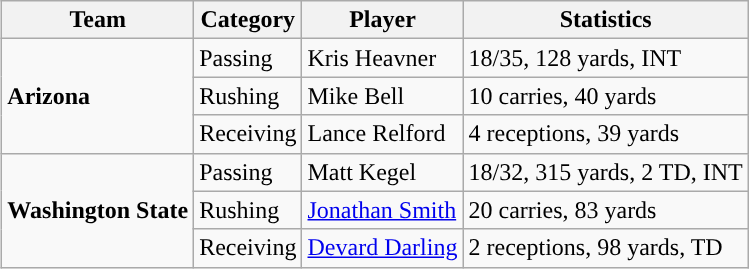<table class="wikitable" style="float: right;">
<tr>
<th>Team</th>
<th>Category</th>
<th>Player</th>
<th>Statistics</th>
</tr>
<tr>
<td rowspan=3><strong>Arizona</strong></td>
<td>Passing</td>
<td>Kris Heavner</td>
<td>18/35, 128 yards, INT</td>
</tr>
<tr>
<td>Rushing</td>
<td>Mike Bell</td>
<td>10 carries, 40 yards</td>
</tr>
<tr>
<td>Receiving</td>
<td>Lance Relford</td>
<td>4 receptions, 39 yards</td>
</tr>
<tr>
<td rowspan=3><strong>Washington State</strong></td>
<td>Passing</td>
<td>Matt Kegel</td>
<td>18/32, 315 yards, 2 TD, INT</td>
</tr>
<tr>
<td>Rushing</td>
<td><a href='#'>Jonathan Smith</a></td>
<td>20 carries, 83 yards</td>
</tr>
<tr>
<td>Receiving</td>
<td><a href='#'>Devard Darling</a></td>
<td>2 receptions, 98 yards, TD</td>
</tr>
</table>
